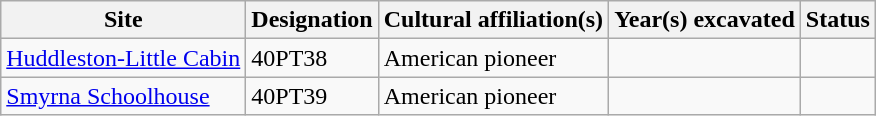<table class="wikitable">
<tr>
<th>Site</th>
<th>Designation</th>
<th>Cultural affiliation(s)</th>
<th>Year(s) excavated</th>
<th>Status</th>
</tr>
<tr>
<td><a href='#'>Huddleston-Little Cabin</a></td>
<td>40PT38</td>
<td>American pioneer</td>
<td></td>
<td></td>
</tr>
<tr>
<td><a href='#'>Smyrna Schoolhouse</a></td>
<td>40PT39</td>
<td>American pioneer</td>
<td></td>
<td></td>
</tr>
</table>
